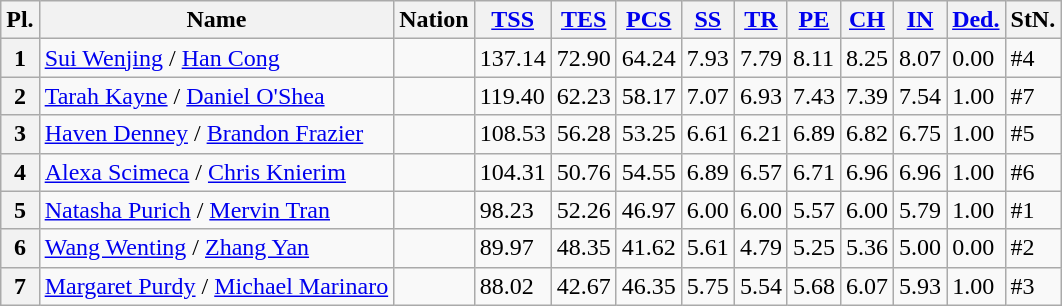<table class="wikitable sortable">
<tr>
<th>Pl.</th>
<th>Name</th>
<th>Nation</th>
<th><a href='#'>TSS</a></th>
<th><a href='#'>TES</a></th>
<th><a href='#'>PCS</a></th>
<th><a href='#'>SS</a></th>
<th><a href='#'>TR</a></th>
<th><a href='#'>PE</a></th>
<th><a href='#'>CH</a></th>
<th><a href='#'>IN</a></th>
<th><a href='#'>Ded.</a></th>
<th>StN.</th>
</tr>
<tr>
<th>1</th>
<td><a href='#'>Sui Wenjing</a> / <a href='#'>Han Cong</a></td>
<td></td>
<td>137.14</td>
<td>72.90</td>
<td>64.24</td>
<td>7.93</td>
<td>7.79</td>
<td>8.11</td>
<td>8.25</td>
<td>8.07</td>
<td>0.00</td>
<td>#4</td>
</tr>
<tr>
<th>2</th>
<td><a href='#'>Tarah Kayne</a> / <a href='#'>Daniel O'Shea</a></td>
<td></td>
<td>119.40</td>
<td>62.23</td>
<td>58.17</td>
<td>7.07</td>
<td>6.93</td>
<td>7.43</td>
<td>7.39</td>
<td>7.54</td>
<td>1.00</td>
<td>#7</td>
</tr>
<tr>
<th>3</th>
<td><a href='#'>Haven Denney</a> / <a href='#'>Brandon Frazier</a></td>
<td></td>
<td>108.53</td>
<td>56.28</td>
<td>53.25</td>
<td>6.61</td>
<td>6.21</td>
<td>6.89</td>
<td>6.82</td>
<td>6.75</td>
<td>1.00</td>
<td>#5</td>
</tr>
<tr>
<th>4</th>
<td><a href='#'>Alexa Scimeca</a> / <a href='#'>Chris Knierim</a></td>
<td></td>
<td>104.31</td>
<td>50.76</td>
<td>54.55</td>
<td>6.89</td>
<td>6.57</td>
<td>6.71</td>
<td>6.96</td>
<td>6.96</td>
<td>1.00</td>
<td>#6</td>
</tr>
<tr>
<th>5</th>
<td><a href='#'>Natasha Purich</a> / <a href='#'>Mervin Tran</a></td>
<td></td>
<td>98.23</td>
<td>52.26</td>
<td>46.97</td>
<td>6.00</td>
<td>6.00</td>
<td>5.57</td>
<td>6.00</td>
<td>5.79</td>
<td>1.00</td>
<td>#1</td>
</tr>
<tr>
<th>6</th>
<td><a href='#'>Wang Wenting</a> / <a href='#'>Zhang Yan</a></td>
<td></td>
<td>89.97</td>
<td>48.35</td>
<td>41.62</td>
<td>5.61</td>
<td>4.79</td>
<td>5.25</td>
<td>5.36</td>
<td>5.00</td>
<td>0.00</td>
<td>#2</td>
</tr>
<tr>
<th>7</th>
<td><a href='#'>Margaret Purdy</a> / <a href='#'>Michael Marinaro</a></td>
<td></td>
<td>88.02</td>
<td>42.67</td>
<td>46.35</td>
<td>5.75</td>
<td>5.54</td>
<td>5.68</td>
<td>6.07</td>
<td>5.93</td>
<td>1.00</td>
<td>#3</td>
</tr>
</table>
